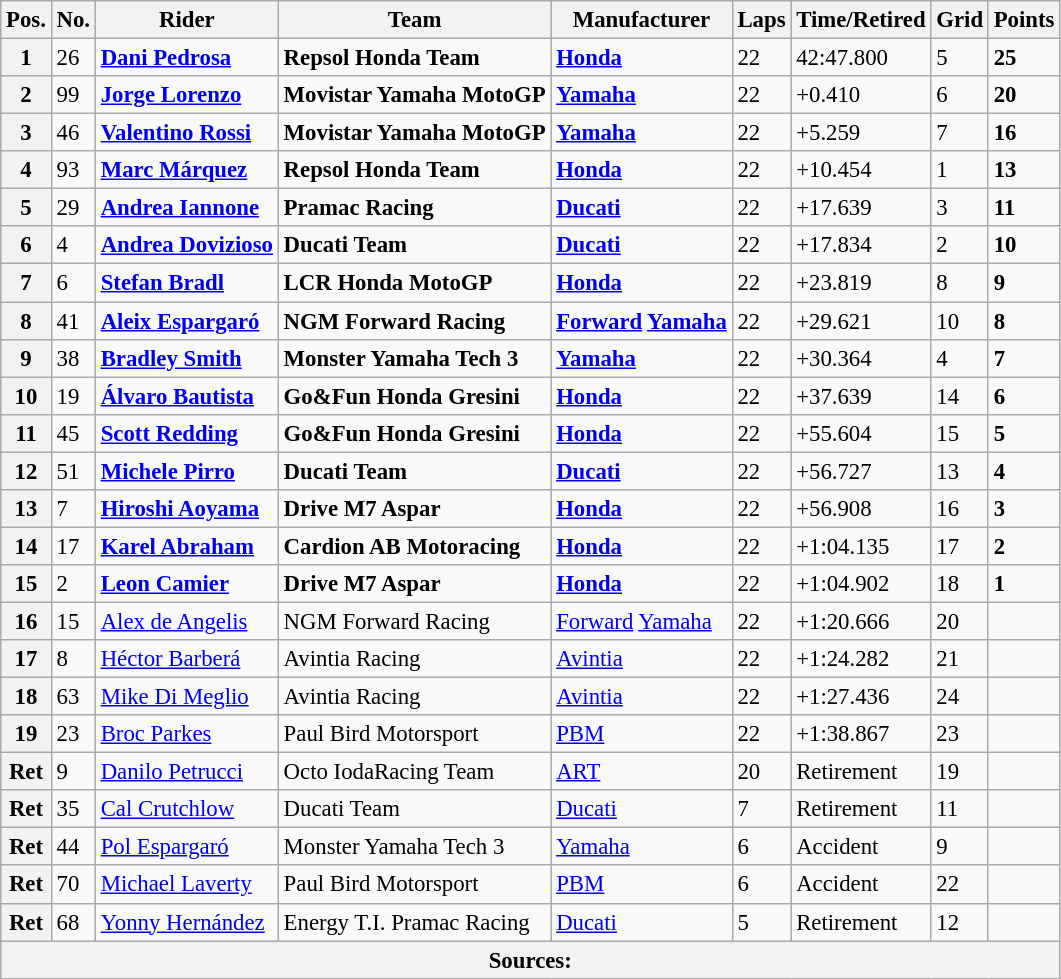<table class="wikitable" style="font-size: 95%;">
<tr>
<th>Pos.</th>
<th>No.</th>
<th>Rider</th>
<th>Team</th>
<th>Manufacturer</th>
<th>Laps</th>
<th>Time/Retired</th>
<th>Grid</th>
<th>Points</th>
</tr>
<tr>
<th>1</th>
<td>26</td>
<td> <strong><a href='#'>Dani Pedrosa</a></strong></td>
<td><strong>Repsol Honda Team</strong></td>
<td><strong><a href='#'>Honda</a></strong></td>
<td>22</td>
<td>42:47.800</td>
<td>5</td>
<td><strong>25</strong></td>
</tr>
<tr>
<th>2</th>
<td>99</td>
<td> <strong><a href='#'>Jorge Lorenzo</a></strong></td>
<td><strong>Movistar Yamaha MotoGP</strong></td>
<td><strong><a href='#'>Yamaha</a></strong></td>
<td>22</td>
<td>+0.410</td>
<td>6</td>
<td><strong>20</strong></td>
</tr>
<tr>
<th>3</th>
<td>46</td>
<td> <strong><a href='#'>Valentino Rossi</a></strong></td>
<td><strong>Movistar Yamaha MotoGP</strong></td>
<td><strong><a href='#'>Yamaha</a></strong></td>
<td>22</td>
<td>+5.259</td>
<td>7</td>
<td><strong>16</strong></td>
</tr>
<tr>
<th>4</th>
<td>93</td>
<td> <strong><a href='#'>Marc Márquez</a></strong></td>
<td><strong>Repsol Honda Team</strong></td>
<td><strong><a href='#'>Honda</a></strong></td>
<td>22</td>
<td>+10.454</td>
<td>1</td>
<td><strong>13</strong></td>
</tr>
<tr>
<th>5</th>
<td>29</td>
<td> <strong><a href='#'>Andrea Iannone</a></strong></td>
<td><strong>Pramac Racing</strong></td>
<td><strong><a href='#'>Ducati</a></strong></td>
<td>22</td>
<td>+17.639</td>
<td>3</td>
<td><strong>11</strong></td>
</tr>
<tr>
<th>6</th>
<td>4</td>
<td> <strong><a href='#'>Andrea Dovizioso</a></strong></td>
<td><strong>Ducati Team</strong></td>
<td><strong><a href='#'>Ducati</a></strong></td>
<td>22</td>
<td>+17.834</td>
<td>2</td>
<td><strong>10</strong></td>
</tr>
<tr>
<th>7</th>
<td>6</td>
<td> <strong><a href='#'>Stefan Bradl</a></strong></td>
<td><strong>LCR Honda MotoGP</strong></td>
<td><strong><a href='#'>Honda</a></strong></td>
<td>22</td>
<td>+23.819</td>
<td>8</td>
<td><strong>9</strong></td>
</tr>
<tr>
<th>8</th>
<td>41</td>
<td> <strong><a href='#'>Aleix Espargaró</a></strong></td>
<td><strong>NGM Forward Racing</strong></td>
<td><strong><a href='#'>Forward</a> <a href='#'>Yamaha</a></strong></td>
<td>22</td>
<td>+29.621</td>
<td>10</td>
<td><strong>8</strong></td>
</tr>
<tr>
<th>9</th>
<td>38</td>
<td> <strong><a href='#'>Bradley Smith</a></strong></td>
<td><strong>Monster Yamaha Tech 3</strong></td>
<td><strong><a href='#'>Yamaha</a></strong></td>
<td>22</td>
<td>+30.364</td>
<td>4</td>
<td><strong>7</strong></td>
</tr>
<tr>
<th>10</th>
<td>19</td>
<td> <strong><a href='#'>Álvaro Bautista</a></strong></td>
<td><strong>Go&Fun Honda Gresini</strong></td>
<td><strong><a href='#'>Honda</a></strong></td>
<td>22</td>
<td>+37.639</td>
<td>14</td>
<td><strong>6</strong></td>
</tr>
<tr>
<th>11</th>
<td>45</td>
<td> <strong><a href='#'>Scott Redding</a></strong></td>
<td><strong>Go&Fun Honda Gresini</strong></td>
<td><strong><a href='#'>Honda</a></strong></td>
<td>22</td>
<td>+55.604</td>
<td>15</td>
<td><strong>5</strong></td>
</tr>
<tr>
<th>12</th>
<td>51</td>
<td> <strong><a href='#'>Michele Pirro</a></strong></td>
<td><strong>Ducati Team</strong></td>
<td><strong><a href='#'>Ducati</a></strong></td>
<td>22</td>
<td>+56.727</td>
<td>13</td>
<td><strong>4</strong></td>
</tr>
<tr>
<th>13</th>
<td>7</td>
<td> <strong><a href='#'>Hiroshi Aoyama</a></strong></td>
<td><strong>Drive M7 Aspar</strong></td>
<td><strong><a href='#'>Honda</a></strong></td>
<td>22</td>
<td>+56.908</td>
<td>16</td>
<td><strong>3</strong></td>
</tr>
<tr>
<th>14</th>
<td>17</td>
<td> <strong><a href='#'>Karel Abraham</a></strong></td>
<td><strong>Cardion AB Motoracing</strong></td>
<td><strong><a href='#'>Honda</a></strong></td>
<td>22</td>
<td>+1:04.135</td>
<td>17</td>
<td><strong>2</strong></td>
</tr>
<tr>
<th>15</th>
<td>2</td>
<td> <strong><a href='#'>Leon Camier</a></strong></td>
<td><strong>Drive M7 Aspar</strong></td>
<td><strong><a href='#'>Honda</a></strong></td>
<td>22</td>
<td>+1:04.902</td>
<td>18</td>
<td><strong>1</strong></td>
</tr>
<tr>
<th>16</th>
<td>15</td>
<td> <a href='#'>Alex de Angelis</a></td>
<td>NGM Forward Racing</td>
<td><a href='#'>Forward</a> <a href='#'>Yamaha</a></td>
<td>22</td>
<td>+1:20.666</td>
<td>20</td>
<td></td>
</tr>
<tr>
<th>17</th>
<td>8</td>
<td> <a href='#'>Héctor Barberá</a></td>
<td>Avintia Racing</td>
<td><a href='#'>Avintia</a></td>
<td>22</td>
<td>+1:24.282</td>
<td>21</td>
<td></td>
</tr>
<tr>
<th>18</th>
<td>63</td>
<td> <a href='#'>Mike Di Meglio</a></td>
<td>Avintia Racing</td>
<td><a href='#'>Avintia</a></td>
<td>22</td>
<td>+1:27.436</td>
<td>24</td>
<td></td>
</tr>
<tr>
<th>19</th>
<td>23</td>
<td> <a href='#'>Broc Parkes</a></td>
<td>Paul Bird Motorsport</td>
<td><a href='#'>PBM</a></td>
<td>22</td>
<td>+1:38.867</td>
<td>23</td>
<td></td>
</tr>
<tr>
<th>Ret</th>
<td>9</td>
<td> <a href='#'>Danilo Petrucci</a></td>
<td>Octo IodaRacing Team</td>
<td><a href='#'>ART</a></td>
<td>20</td>
<td>Retirement</td>
<td>19</td>
<td></td>
</tr>
<tr>
<th>Ret</th>
<td>35</td>
<td> <a href='#'>Cal Crutchlow</a></td>
<td>Ducati Team</td>
<td><a href='#'>Ducati</a></td>
<td>7</td>
<td>Retirement</td>
<td>11</td>
<td></td>
</tr>
<tr>
<th>Ret</th>
<td>44</td>
<td> <a href='#'>Pol Espargaró</a></td>
<td>Monster Yamaha Tech 3</td>
<td><a href='#'>Yamaha</a></td>
<td>6</td>
<td>Accident</td>
<td>9</td>
<td></td>
</tr>
<tr>
<th>Ret</th>
<td>70</td>
<td> <a href='#'>Michael Laverty</a></td>
<td>Paul Bird Motorsport</td>
<td><a href='#'>PBM</a></td>
<td>6</td>
<td>Accident</td>
<td>22</td>
<td></td>
</tr>
<tr>
<th>Ret</th>
<td>68</td>
<td> <a href='#'>Yonny Hernández</a></td>
<td>Energy T.I. Pramac Racing</td>
<td><a href='#'>Ducati</a></td>
<td>5</td>
<td>Retirement</td>
<td>12</td>
<td></td>
</tr>
<tr>
<th colspan=9>Sources: </th>
</tr>
</table>
